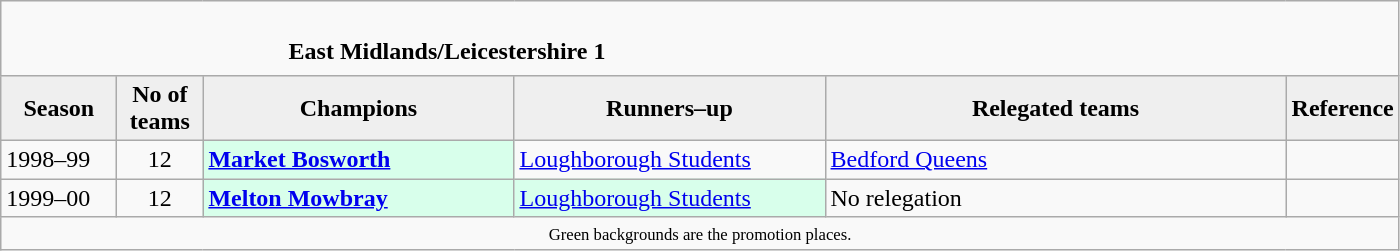<table class="wikitable" style="text-align: left;">
<tr>
<td colspan="11" cellpadding="0" cellspacing="0"><br><table border="0" style="width:100%;" cellpadding="0" cellspacing="0">
<tr>
<td style="width:20%; border:0;"></td>
<td style="border:0;"><strong>East Midlands/Leicestershire 1</strong></td>
<td style="width:20%; border:0;"></td>
</tr>
</table>
</td>
</tr>
<tr>
<th style="background:#efefef; width:70px;">Season</th>
<th style="background:#efefef; width:50px;">No of teams</th>
<th style="background:#efefef; width:200px;">Champions</th>
<th style="background:#efefef; width:200px;">Runners–up</th>
<th style="background:#efefef; width:300px;">Relegated teams</th>
<th style="background:#efefef; width:50px;">Reference</th>
</tr>
<tr align=left>
<td>1998–99</td>
<td style="text-align: center;">12</td>
<td style="background:#d8ffeb;"><strong><a href='#'>Market Bosworth</a></strong></td>
<td><a href='#'>Loughborough Students</a></td>
<td><a href='#'>Bedford Queens</a></td>
<td></td>
</tr>
<tr>
<td>1999–00</td>
<td style="text-align: center;">12</td>
<td style="background:#d8ffeb;"><strong><a href='#'>Melton Mowbray</a></strong></td>
<td style="background:#d8ffeb;"><a href='#'>Loughborough Students</a></td>
<td>No relegation</td>
<td></td>
</tr>
<tr>
<td colspan="15"  style="border:0; font-size:smaller; text-align:center;"><small><span>Green backgrounds</span> are the promotion places.</small></td>
</tr>
</table>
